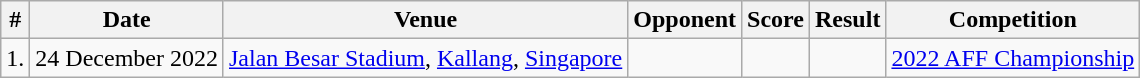<table class="wikitable" style="font-size:100%">
<tr>
<th>#</th>
<th>Date</th>
<th>Venue</th>
<th>Opponent</th>
<th>Score</th>
<th>Result</th>
<th>Competition</th>
</tr>
<tr>
<td>1.</td>
<td>24 December 2022</td>
<td><a href='#'>Jalan Besar Stadium</a>, <a href='#'>Kallang</a>, <a href='#'>Singapore</a></td>
<td></td>
<td></td>
<td></td>
<td><a href='#'>2022 AFF Championship</a></td>
</tr>
</table>
